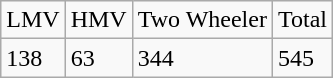<table class="wikitable">
<tr>
<td>LMV</td>
<td>HMV</td>
<td>Two Wheeler</td>
<td>Total</td>
</tr>
<tr>
<td>138</td>
<td>63</td>
<td>344</td>
<td>545</td>
</tr>
</table>
